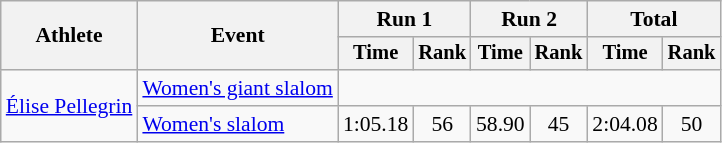<table class="wikitable" style="font-size:90%">
<tr>
<th rowspan=2>Athlete</th>
<th rowspan=2>Event</th>
<th colspan=2>Run 1</th>
<th colspan=2>Run 2</th>
<th colspan=2>Total</th>
</tr>
<tr style="font-size:95%">
<th>Time</th>
<th>Rank</th>
<th>Time</th>
<th>Rank</th>
<th>Time</th>
<th>Rank</th>
</tr>
<tr align=center>
<td align=left rowspan=2><a href='#'>Élise Pellegrin</a></td>
<td align=left><a href='#'>Women's giant slalom</a></td>
<td colspan=6></td>
</tr>
<tr align=center>
<td align=left><a href='#'>Women's slalom</a></td>
<td>1:05.18</td>
<td>56</td>
<td>58.90</td>
<td>45</td>
<td>2:04.08</td>
<td>50</td>
</tr>
</table>
